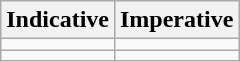<table class="wikitable">
<tr>
<th>Indicative</th>
<th>Imperative</th>
</tr>
<tr>
<td></td>
<td></td>
</tr>
<tr>
<td></td>
<td></td>
</tr>
</table>
